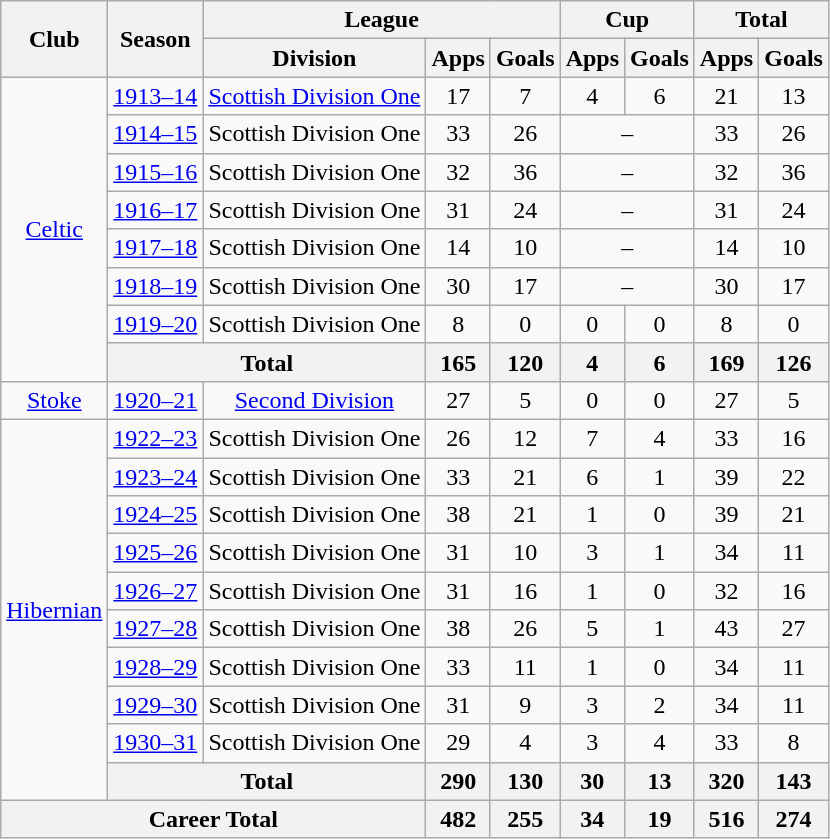<table class="wikitable" style="text-align: center;">
<tr>
<th rowspan="2">Club</th>
<th rowspan="2">Season</th>
<th colspan="3">League</th>
<th colspan="2">Cup</th>
<th colspan="2">Total</th>
</tr>
<tr>
<th>Division</th>
<th>Apps</th>
<th>Goals</th>
<th>Apps</th>
<th>Goals</th>
<th>Apps</th>
<th>Goals</th>
</tr>
<tr>
<td rowspan="8"><a href='#'>Celtic</a></td>
<td><a href='#'>1913–14</a></td>
<td><a href='#'>Scottish Division One</a></td>
<td>17</td>
<td>7</td>
<td>4</td>
<td>6</td>
<td>21</td>
<td>13</td>
</tr>
<tr>
<td><a href='#'>1914–15</a></td>
<td>Scottish Division One</td>
<td>33</td>
<td>26</td>
<td colspan=2>–</td>
<td>33</td>
<td>26</td>
</tr>
<tr>
<td><a href='#'>1915–16</a></td>
<td>Scottish Division One</td>
<td>32</td>
<td>36</td>
<td colspan=2>–</td>
<td>32</td>
<td>36</td>
</tr>
<tr>
<td><a href='#'>1916–17</a></td>
<td>Scottish Division One</td>
<td>31</td>
<td>24</td>
<td colspan=2>–</td>
<td>31</td>
<td>24</td>
</tr>
<tr>
<td><a href='#'>1917–18</a></td>
<td>Scottish Division One</td>
<td>14</td>
<td>10</td>
<td colspan=2>–</td>
<td>14</td>
<td>10</td>
</tr>
<tr>
<td><a href='#'>1918–19</a></td>
<td>Scottish Division One</td>
<td>30</td>
<td>17</td>
<td colspan=2>–</td>
<td>30</td>
<td>17</td>
</tr>
<tr>
<td><a href='#'>1919–20</a></td>
<td>Scottish Division One</td>
<td>8</td>
<td>0</td>
<td>0</td>
<td>0</td>
<td>8</td>
<td>0</td>
</tr>
<tr>
<th colspan=2>Total</th>
<th>165</th>
<th>120</th>
<th>4</th>
<th>6</th>
<th>169</th>
<th>126</th>
</tr>
<tr>
<td><a href='#'>Stoke</a></td>
<td><a href='#'>1920–21</a></td>
<td><a href='#'>Second Division</a></td>
<td>27</td>
<td>5</td>
<td>0</td>
<td>0</td>
<td>27</td>
<td>5</td>
</tr>
<tr>
<td rowspan="10"><a href='#'>Hibernian</a></td>
<td><a href='#'>1922–23</a></td>
<td>Scottish Division One</td>
<td>26</td>
<td>12</td>
<td>7</td>
<td>4</td>
<td>33</td>
<td>16</td>
</tr>
<tr>
<td><a href='#'>1923–24</a></td>
<td>Scottish Division One</td>
<td>33</td>
<td>21</td>
<td>6</td>
<td>1</td>
<td>39</td>
<td>22</td>
</tr>
<tr>
<td><a href='#'>1924–25</a></td>
<td>Scottish Division One</td>
<td>38</td>
<td>21</td>
<td>1</td>
<td>0</td>
<td>39</td>
<td>21</td>
</tr>
<tr>
<td><a href='#'>1925–26</a></td>
<td>Scottish Division One</td>
<td>31</td>
<td>10</td>
<td>3</td>
<td>1</td>
<td>34</td>
<td>11</td>
</tr>
<tr>
<td><a href='#'>1926–27</a></td>
<td>Scottish Division One</td>
<td>31</td>
<td>16</td>
<td>1</td>
<td>0</td>
<td>32</td>
<td>16</td>
</tr>
<tr>
<td><a href='#'>1927–28</a></td>
<td>Scottish Division One</td>
<td>38</td>
<td>26</td>
<td>5</td>
<td>1</td>
<td>43</td>
<td>27</td>
</tr>
<tr>
<td><a href='#'>1928–29</a></td>
<td>Scottish Division One</td>
<td>33</td>
<td>11</td>
<td>1</td>
<td>0</td>
<td>34</td>
<td>11</td>
</tr>
<tr>
<td><a href='#'>1929–30</a></td>
<td>Scottish Division One</td>
<td>31</td>
<td>9</td>
<td>3</td>
<td>2</td>
<td>34</td>
<td>11</td>
</tr>
<tr>
<td><a href='#'>1930–31</a></td>
<td>Scottish Division One</td>
<td>29</td>
<td>4</td>
<td>3</td>
<td>4</td>
<td>33</td>
<td>8</td>
</tr>
<tr>
<th colspan=2>Total</th>
<th>290</th>
<th>130</th>
<th>30</th>
<th>13</th>
<th>320</th>
<th>143</th>
</tr>
<tr>
<th colspan="3">Career Total</th>
<th>482</th>
<th>255</th>
<th>34</th>
<th>19</th>
<th>516</th>
<th>274</th>
</tr>
</table>
